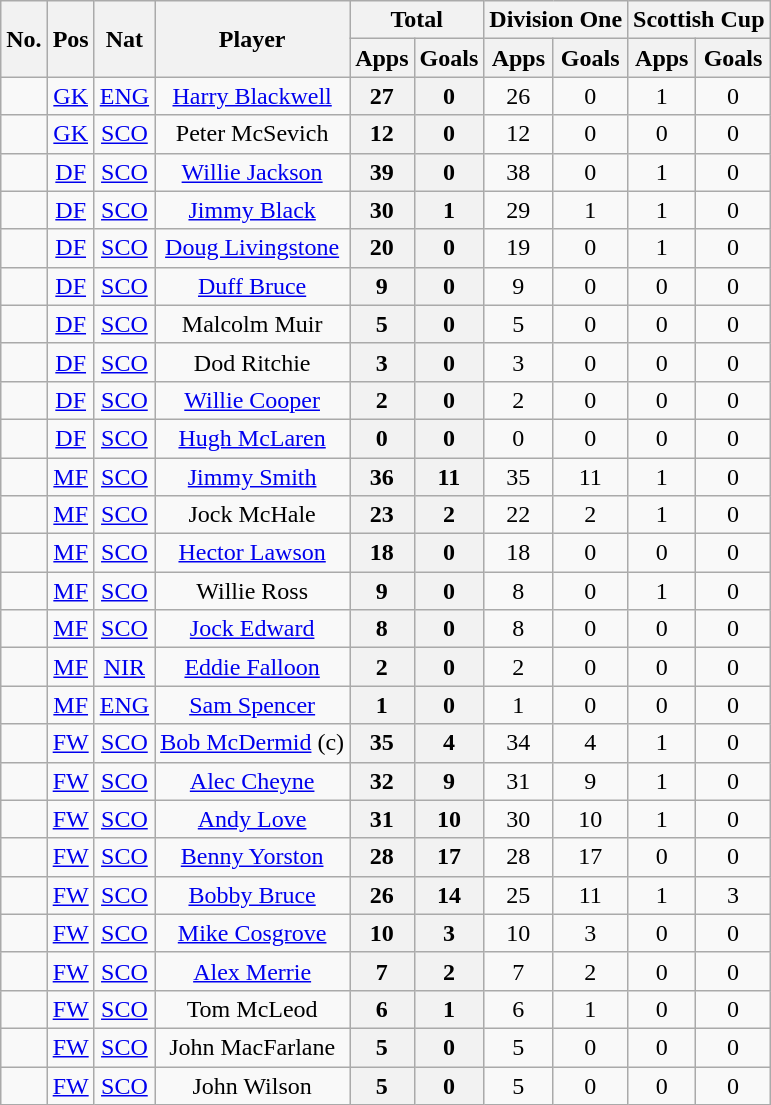<table class="wikitable sortable" style="text-align: center;">
<tr>
<th rowspan="2"><abbr>No.</abbr></th>
<th rowspan="2"><abbr>Pos</abbr></th>
<th rowspan="2"><abbr>Nat</abbr></th>
<th rowspan="2">Player</th>
<th colspan="2">Total</th>
<th colspan="2">Division One</th>
<th colspan="2">Scottish Cup</th>
</tr>
<tr>
<th>Apps</th>
<th>Goals</th>
<th>Apps</th>
<th>Goals</th>
<th>Apps</th>
<th>Goals</th>
</tr>
<tr>
<td></td>
<td><a href='#'>GK</a></td>
<td> <a href='#'>ENG</a></td>
<td><a href='#'>Harry Blackwell</a></td>
<th>27</th>
<th>0</th>
<td>26</td>
<td>0</td>
<td>1</td>
<td>0</td>
</tr>
<tr>
<td></td>
<td><a href='#'>GK</a></td>
<td> <a href='#'>SCO</a></td>
<td>Peter McSevich</td>
<th>12</th>
<th>0</th>
<td>12</td>
<td>0</td>
<td>0</td>
<td>0</td>
</tr>
<tr>
<td></td>
<td><a href='#'>DF</a></td>
<td> <a href='#'>SCO</a></td>
<td><a href='#'>Willie Jackson</a></td>
<th>39</th>
<th>0</th>
<td>38</td>
<td>0</td>
<td>1</td>
<td>0</td>
</tr>
<tr>
<td></td>
<td><a href='#'>DF</a></td>
<td> <a href='#'>SCO</a></td>
<td><a href='#'>Jimmy Black</a></td>
<th>30</th>
<th>1</th>
<td>29</td>
<td>1</td>
<td>1</td>
<td>0</td>
</tr>
<tr>
<td></td>
<td><a href='#'>DF</a></td>
<td> <a href='#'>SCO</a></td>
<td><a href='#'>Doug Livingstone</a></td>
<th>20</th>
<th>0</th>
<td>19</td>
<td>0</td>
<td>1</td>
<td>0</td>
</tr>
<tr>
<td></td>
<td><a href='#'>DF</a></td>
<td> <a href='#'>SCO</a></td>
<td><a href='#'>Duff Bruce</a></td>
<th>9</th>
<th>0</th>
<td>9</td>
<td>0</td>
<td>0</td>
<td>0</td>
</tr>
<tr>
<td></td>
<td><a href='#'>DF</a></td>
<td> <a href='#'>SCO</a></td>
<td>Malcolm Muir</td>
<th>5</th>
<th>0</th>
<td>5</td>
<td>0</td>
<td>0</td>
<td>0</td>
</tr>
<tr>
<td></td>
<td><a href='#'>DF</a></td>
<td> <a href='#'>SCO</a></td>
<td>Dod Ritchie</td>
<th>3</th>
<th>0</th>
<td>3</td>
<td>0</td>
<td>0</td>
<td>0</td>
</tr>
<tr>
<td></td>
<td><a href='#'>DF</a></td>
<td> <a href='#'>SCO</a></td>
<td><a href='#'>Willie Cooper</a></td>
<th>2</th>
<th>0</th>
<td>2</td>
<td>0</td>
<td>0</td>
<td>0</td>
</tr>
<tr>
<td></td>
<td><a href='#'>DF</a></td>
<td> <a href='#'>SCO</a></td>
<td><a href='#'>Hugh McLaren</a></td>
<th>0</th>
<th>0</th>
<td>0</td>
<td>0</td>
<td>0</td>
<td>0</td>
</tr>
<tr>
<td></td>
<td><a href='#'>MF</a></td>
<td> <a href='#'>SCO</a></td>
<td><a href='#'>Jimmy Smith</a></td>
<th>36</th>
<th>11</th>
<td>35</td>
<td>11</td>
<td>1</td>
<td>0</td>
</tr>
<tr>
<td></td>
<td><a href='#'>MF</a></td>
<td> <a href='#'>SCO</a></td>
<td>Jock McHale</td>
<th>23</th>
<th>2</th>
<td>22</td>
<td>2</td>
<td>1</td>
<td>0</td>
</tr>
<tr>
<td></td>
<td><a href='#'>MF</a></td>
<td> <a href='#'>SCO</a></td>
<td><a href='#'>Hector Lawson</a></td>
<th>18</th>
<th>0</th>
<td>18</td>
<td>0</td>
<td>0</td>
<td>0</td>
</tr>
<tr>
<td></td>
<td><a href='#'>MF</a></td>
<td> <a href='#'>SCO</a></td>
<td>Willie Ross</td>
<th>9</th>
<th>0</th>
<td>8</td>
<td>0</td>
<td>1</td>
<td>0</td>
</tr>
<tr>
<td></td>
<td><a href='#'>MF</a></td>
<td> <a href='#'>SCO</a></td>
<td><a href='#'>Jock Edward</a></td>
<th>8</th>
<th>0</th>
<td>8</td>
<td>0</td>
<td>0</td>
<td>0</td>
</tr>
<tr>
<td></td>
<td><a href='#'>MF</a></td>
<td> <a href='#'>NIR</a></td>
<td><a href='#'>Eddie Falloon</a></td>
<th>2</th>
<th>0</th>
<td>2</td>
<td>0</td>
<td>0</td>
<td>0</td>
</tr>
<tr>
<td></td>
<td><a href='#'>MF</a></td>
<td> <a href='#'>ENG</a></td>
<td><a href='#'>Sam Spencer</a></td>
<th>1</th>
<th>0</th>
<td>1</td>
<td>0</td>
<td>0</td>
<td>0</td>
</tr>
<tr>
<td></td>
<td><a href='#'>FW</a></td>
<td> <a href='#'>SCO</a></td>
<td><a href='#'>Bob McDermid</a> (c)</td>
<th>35</th>
<th>4</th>
<td>34</td>
<td>4</td>
<td>1</td>
<td>0</td>
</tr>
<tr>
<td></td>
<td><a href='#'>FW</a></td>
<td> <a href='#'>SCO</a></td>
<td><a href='#'>Alec Cheyne</a></td>
<th>32</th>
<th>9</th>
<td>31</td>
<td>9</td>
<td>1</td>
<td>0</td>
</tr>
<tr>
<td></td>
<td><a href='#'>FW</a></td>
<td> <a href='#'>SCO</a></td>
<td><a href='#'>Andy Love</a></td>
<th>31</th>
<th>10</th>
<td>30</td>
<td>10</td>
<td>1</td>
<td>0</td>
</tr>
<tr>
<td></td>
<td><a href='#'>FW</a></td>
<td> <a href='#'>SCO</a></td>
<td><a href='#'>Benny Yorston</a></td>
<th>28</th>
<th>17</th>
<td>28</td>
<td>17</td>
<td>0</td>
<td>0</td>
</tr>
<tr>
<td></td>
<td><a href='#'>FW</a></td>
<td> <a href='#'>SCO</a></td>
<td><a href='#'>Bobby Bruce</a></td>
<th>26</th>
<th>14</th>
<td>25</td>
<td>11</td>
<td>1</td>
<td>3</td>
</tr>
<tr>
<td></td>
<td><a href='#'>FW</a></td>
<td> <a href='#'>SCO</a></td>
<td><a href='#'>Mike Cosgrove</a></td>
<th>10</th>
<th>3</th>
<td>10</td>
<td>3</td>
<td>0</td>
<td>0</td>
</tr>
<tr>
<td></td>
<td><a href='#'>FW</a></td>
<td> <a href='#'>SCO</a></td>
<td><a href='#'>Alex Merrie</a></td>
<th>7</th>
<th>2</th>
<td>7</td>
<td>2</td>
<td>0</td>
<td>0</td>
</tr>
<tr>
<td></td>
<td><a href='#'>FW</a></td>
<td> <a href='#'>SCO</a></td>
<td>Tom McLeod</td>
<th>6</th>
<th>1</th>
<td>6</td>
<td>1</td>
<td>0</td>
<td>0</td>
</tr>
<tr>
<td></td>
<td><a href='#'>FW</a></td>
<td> <a href='#'>SCO</a></td>
<td>John MacFarlane</td>
<th>5</th>
<th>0</th>
<td>5</td>
<td>0</td>
<td>0</td>
<td>0</td>
</tr>
<tr>
<td></td>
<td><a href='#'>FW</a></td>
<td> <a href='#'>SCO</a></td>
<td>John Wilson</td>
<th>5</th>
<th>0</th>
<td>5</td>
<td>0</td>
<td>0</td>
<td>0</td>
</tr>
</table>
